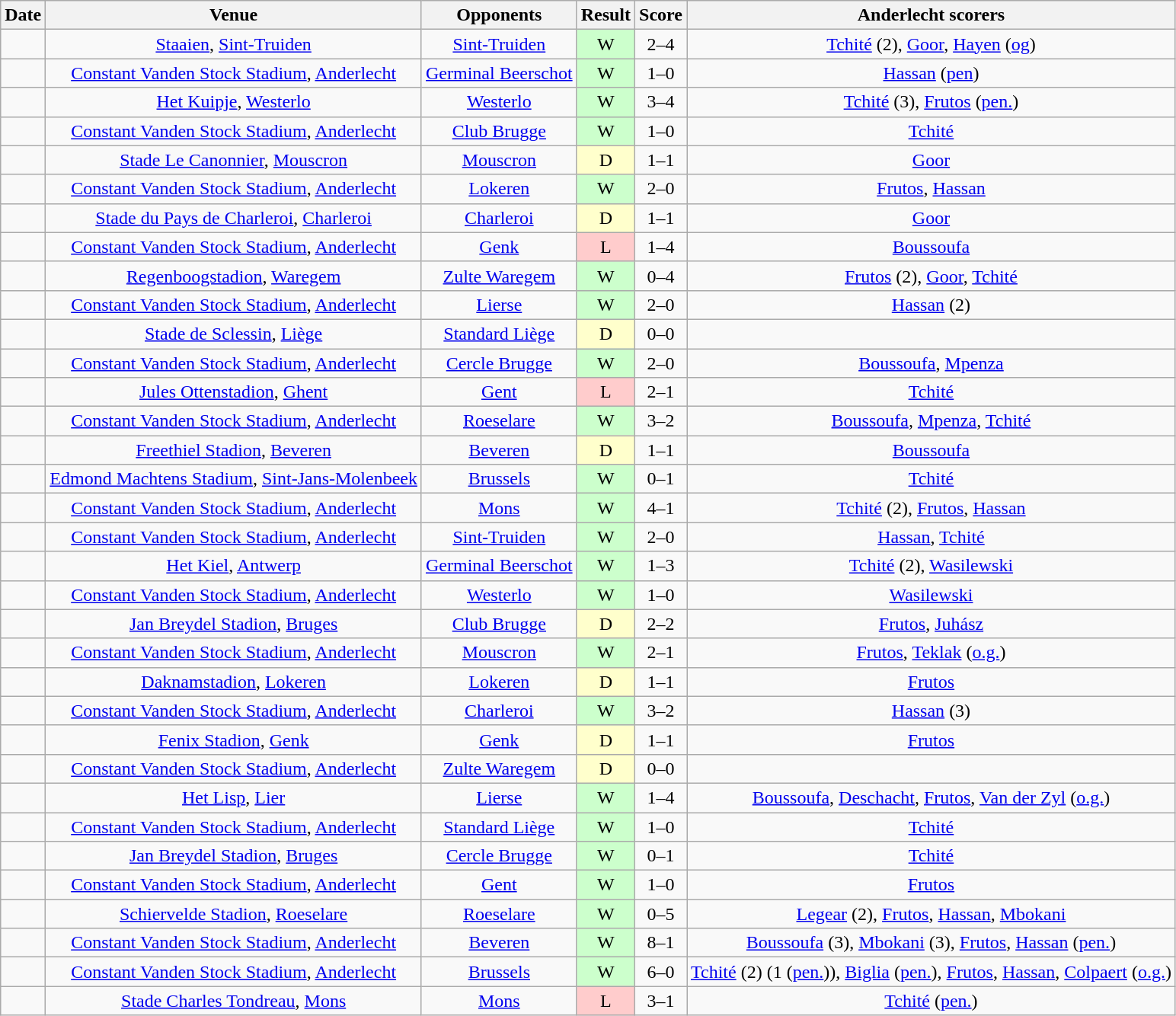<table class="wikitable sortable" style="text-align:center">
<tr>
<th>Date</th>
<th>Venue</th>
<th>Opponents</th>
<th>Result</th>
<th>Score</th>
<th class=unsortable>Anderlecht scorers</th>
</tr>
<tr>
<td></td>
<td><a href='#'>Staaien</a>, <a href='#'>Sint-Truiden</a></td>
<td><a href='#'>Sint-Truiden</a></td>
<td bgcolor="#cfc">W</td>
<td>2–4</td>
<td><a href='#'>Tchité</a> (2), <a href='#'>Goor</a>, <a href='#'>Hayen</a> (<a href='#'>og</a>)</td>
</tr>
<tr>
<td></td>
<td><a href='#'>Constant Vanden Stock Stadium</a>, <a href='#'>Anderlecht</a></td>
<td><a href='#'>Germinal Beerschot</a></td>
<td bgcolor="#cfc">W</td>
<td>1–0</td>
<td><a href='#'>Hassan</a> (<a href='#'>pen</a>)</td>
</tr>
<tr>
<td></td>
<td><a href='#'>Het Kuipje</a>, <a href='#'>Westerlo</a></td>
<td><a href='#'>Westerlo</a></td>
<td bgcolor="#cfc">W</td>
<td>3–4</td>
<td><a href='#'>Tchité</a> (3), <a href='#'>Frutos</a> (<a href='#'>pen.</a>)</td>
</tr>
<tr>
<td></td>
<td><a href='#'>Constant Vanden Stock Stadium</a>, <a href='#'>Anderlecht</a></td>
<td><a href='#'>Club Brugge</a></td>
<td bgcolor="#cfc">W</td>
<td>1–0</td>
<td><a href='#'>Tchité</a></td>
</tr>
<tr>
<td></td>
<td><a href='#'>Stade Le Canonnier</a>, <a href='#'>Mouscron</a></td>
<td><a href='#'>Mouscron</a></td>
<td bgcolor="#ffc">D</td>
<td>1–1</td>
<td><a href='#'>Goor</a></td>
</tr>
<tr>
<td></td>
<td><a href='#'>Constant Vanden Stock Stadium</a>, <a href='#'>Anderlecht</a></td>
<td><a href='#'>Lokeren</a></td>
<td bgcolor="#cfc">W</td>
<td>2–0</td>
<td><a href='#'>Frutos</a>, <a href='#'>Hassan</a></td>
</tr>
<tr>
<td></td>
<td><a href='#'>Stade du Pays de Charleroi</a>, <a href='#'>Charleroi</a></td>
<td><a href='#'>Charleroi</a></td>
<td bgcolor="#ffc">D</td>
<td>1–1</td>
<td><a href='#'>Goor</a></td>
</tr>
<tr>
<td></td>
<td><a href='#'>Constant Vanden Stock Stadium</a>, <a href='#'>Anderlecht</a></td>
<td><a href='#'>Genk</a></td>
<td bgcolor="#fcc">L</td>
<td>1–4</td>
<td><a href='#'>Boussoufa</a></td>
</tr>
<tr>
<td></td>
<td><a href='#'>Regenboogstadion</a>, <a href='#'>Waregem</a></td>
<td><a href='#'>Zulte Waregem</a></td>
<td bgcolor="#cfc">W</td>
<td>0–4</td>
<td><a href='#'>Frutos</a> (2), <a href='#'>Goor</a>, <a href='#'>Tchité</a></td>
</tr>
<tr>
<td></td>
<td><a href='#'>Constant Vanden Stock Stadium</a>, <a href='#'>Anderlecht</a></td>
<td><a href='#'>Lierse</a></td>
<td bgcolor="#cfc">W</td>
<td>2–0</td>
<td><a href='#'>Hassan</a> (2)</td>
</tr>
<tr>
<td></td>
<td><a href='#'>Stade de Sclessin</a>, <a href='#'>Liège</a></td>
<td><a href='#'>Standard Liège</a></td>
<td bgcolor="#ffc">D</td>
<td>0–0</td>
<td></td>
</tr>
<tr>
<td></td>
<td><a href='#'>Constant Vanden Stock Stadium</a>, <a href='#'>Anderlecht</a></td>
<td><a href='#'>Cercle Brugge</a></td>
<td bgcolor="#cfc">W</td>
<td>2–0</td>
<td><a href='#'>Boussoufa</a>, <a href='#'>Mpenza</a></td>
</tr>
<tr>
<td></td>
<td><a href='#'>Jules Ottenstadion</a>, <a href='#'>Ghent</a></td>
<td><a href='#'>Gent</a></td>
<td bgcolor="#fcc">L</td>
<td>2–1</td>
<td><a href='#'>Tchité</a></td>
</tr>
<tr>
<td></td>
<td><a href='#'>Constant Vanden Stock Stadium</a>, <a href='#'>Anderlecht</a></td>
<td><a href='#'>Roeselare</a></td>
<td bgcolor="#cfc">W</td>
<td>3–2</td>
<td><a href='#'>Boussoufa</a>, <a href='#'>Mpenza</a>, <a href='#'>Tchité</a></td>
</tr>
<tr>
<td></td>
<td><a href='#'>Freethiel Stadion</a>, <a href='#'>Beveren</a></td>
<td><a href='#'>Beveren</a></td>
<td bgcolor="#ffc">D</td>
<td>1–1</td>
<td><a href='#'>Boussoufa</a></td>
</tr>
<tr>
<td></td>
<td><a href='#'>Edmond Machtens Stadium</a>, <a href='#'>Sint-Jans-Molenbeek</a></td>
<td><a href='#'>Brussels</a></td>
<td bgcolor="#cfc">W</td>
<td>0–1</td>
<td><a href='#'>Tchité</a></td>
</tr>
<tr>
<td></td>
<td><a href='#'>Constant Vanden Stock Stadium</a>, <a href='#'>Anderlecht</a></td>
<td><a href='#'>Mons</a></td>
<td bgcolor="#cfc">W</td>
<td>4–1</td>
<td><a href='#'>Tchité</a> (2), <a href='#'>Frutos</a>, <a href='#'>Hassan</a></td>
</tr>
<tr>
<td></td>
<td><a href='#'>Constant Vanden Stock Stadium</a>, <a href='#'>Anderlecht</a></td>
<td><a href='#'>Sint-Truiden</a></td>
<td bgcolor="#cfc">W</td>
<td>2–0</td>
<td><a href='#'>Hassan</a>, <a href='#'>Tchité</a></td>
</tr>
<tr>
<td></td>
<td><a href='#'>Het Kiel</a>, <a href='#'>Antwerp</a></td>
<td><a href='#'>Germinal Beerschot</a></td>
<td bgcolor="#cfc">W</td>
<td>1–3</td>
<td><a href='#'>Tchité</a> (2), <a href='#'>Wasilewski</a></td>
</tr>
<tr>
<td></td>
<td><a href='#'>Constant Vanden Stock Stadium</a>, <a href='#'>Anderlecht</a></td>
<td><a href='#'>Westerlo</a></td>
<td bgcolor="#cfc">W</td>
<td>1–0</td>
<td><a href='#'>Wasilewski</a></td>
</tr>
<tr>
<td></td>
<td><a href='#'>Jan Breydel Stadion</a>, <a href='#'>Bruges</a></td>
<td><a href='#'>Club Brugge</a></td>
<td bgcolor="#ffc">D</td>
<td>2–2</td>
<td><a href='#'>Frutos</a>, <a href='#'>Juhász</a></td>
</tr>
<tr>
<td></td>
<td><a href='#'>Constant Vanden Stock Stadium</a>, <a href='#'>Anderlecht</a></td>
<td><a href='#'>Mouscron</a></td>
<td bgcolor="#cfc">W</td>
<td>2–1</td>
<td><a href='#'>Frutos</a>, <a href='#'>Teklak</a> (<a href='#'>o.g.</a>)</td>
</tr>
<tr>
<td></td>
<td><a href='#'>Daknamstadion</a>, <a href='#'>Lokeren</a></td>
<td><a href='#'>Lokeren</a></td>
<td bgcolor="#ffc">D</td>
<td>1–1</td>
<td><a href='#'>Frutos</a></td>
</tr>
<tr>
<td></td>
<td><a href='#'>Constant Vanden Stock Stadium</a>, <a href='#'>Anderlecht</a></td>
<td><a href='#'>Charleroi</a></td>
<td bgcolor="#cfc">W</td>
<td>3–2</td>
<td><a href='#'>Hassan</a> (3)</td>
</tr>
<tr>
<td></td>
<td><a href='#'>Fenix Stadion</a>, <a href='#'>Genk</a></td>
<td><a href='#'>Genk</a></td>
<td bgcolor="#ffc">D</td>
<td>1–1</td>
<td><a href='#'>Frutos</a></td>
</tr>
<tr>
<td></td>
<td><a href='#'>Constant Vanden Stock Stadium</a>, <a href='#'>Anderlecht</a></td>
<td><a href='#'>Zulte Waregem</a></td>
<td bgcolor="#ffc">D</td>
<td>0–0</td>
<td></td>
</tr>
<tr>
<td></td>
<td><a href='#'>Het Lisp</a>, <a href='#'>Lier</a></td>
<td><a href='#'>Lierse</a></td>
<td bgcolor="#cfc">W</td>
<td>1–4</td>
<td><a href='#'>Boussoufa</a>, <a href='#'>Deschacht</a>, <a href='#'>Frutos</a>, <a href='#'>Van der Zyl</a> (<a href='#'>o.g.</a>)</td>
</tr>
<tr>
<td></td>
<td><a href='#'>Constant Vanden Stock Stadium</a>, <a href='#'>Anderlecht</a></td>
<td><a href='#'>Standard Liège</a></td>
<td bgcolor="#cfc">W</td>
<td>1–0</td>
<td><a href='#'>Tchité</a></td>
</tr>
<tr>
<td></td>
<td><a href='#'>Jan Breydel Stadion</a>, <a href='#'>Bruges</a></td>
<td><a href='#'>Cercle Brugge</a></td>
<td bgcolor="#cfc">W</td>
<td>0–1</td>
<td><a href='#'>Tchité</a></td>
</tr>
<tr>
<td></td>
<td><a href='#'>Constant Vanden Stock Stadium</a>, <a href='#'>Anderlecht</a></td>
<td><a href='#'>Gent</a></td>
<td bgcolor="#cfc">W</td>
<td>1–0</td>
<td><a href='#'>Frutos</a></td>
</tr>
<tr>
<td></td>
<td><a href='#'>Schiervelde Stadion</a>, <a href='#'>Roeselare</a></td>
<td><a href='#'>Roeselare</a></td>
<td bgcolor="#cfc">W</td>
<td>0–5</td>
<td><a href='#'>Legear</a> (2), <a href='#'>Frutos</a>, <a href='#'>Hassan</a>, <a href='#'>Mbokani</a></td>
</tr>
<tr>
<td></td>
<td><a href='#'>Constant Vanden Stock Stadium</a>, <a href='#'>Anderlecht</a></td>
<td><a href='#'>Beveren</a></td>
<td bgcolor="#cfc">W</td>
<td>8–1</td>
<td><a href='#'>Boussoufa</a> (3), <a href='#'>Mbokani</a> (3), <a href='#'>Frutos</a>, <a href='#'>Hassan</a> (<a href='#'>pen.</a>)</td>
</tr>
<tr>
<td></td>
<td><a href='#'>Constant Vanden Stock Stadium</a>, <a href='#'>Anderlecht</a></td>
<td><a href='#'>Brussels</a></td>
<td bgcolor="#cfc">W</td>
<td>6–0</td>
<td><a href='#'>Tchité</a> (2) (1 (<a href='#'>pen.</a>)), <a href='#'>Biglia</a> (<a href='#'>pen.</a>), <a href='#'>Frutos</a>, <a href='#'>Hassan</a>, <a href='#'>Colpaert</a> (<a href='#'>o.g.</a>)</td>
</tr>
<tr>
<td></td>
<td><a href='#'>Stade Charles Tondreau</a>, <a href='#'>Mons</a></td>
<td><a href='#'>Mons</a></td>
<td bgcolor="#fcc">L</td>
<td>3–1</td>
<td><a href='#'>Tchité</a> (<a href='#'>pen.</a>)</td>
</tr>
</table>
